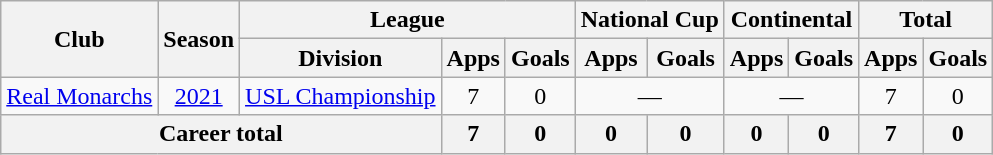<table class=wikitable style=text-align:center>
<tr>
<th rowspan=2>Club</th>
<th rowspan=2>Season</th>
<th colspan=3>League</th>
<th colspan=2>National Cup</th>
<th colspan=2>Continental</th>
<th colspan=2>Total</th>
</tr>
<tr>
<th>Division</th>
<th>Apps</th>
<th>Goals</th>
<th>Apps</th>
<th>Goals</th>
<th>Apps</th>
<th>Goals</th>
<th>Apps</th>
<th>Goals</th>
</tr>
<tr>
<td rowspan=1><a href='#'>Real Monarchs</a></td>
<td><a href='#'>2021</a></td>
<td><a href='#'>USL Championship</a></td>
<td>7</td>
<td>0</td>
<td colspan=2>—</td>
<td colspan=2>—</td>
<td>7</td>
<td>0</td>
</tr>
<tr>
<th colspan=3>Career total</th>
<th>7</th>
<th>0</th>
<th>0</th>
<th>0</th>
<th>0</th>
<th>0</th>
<th>7</th>
<th>0</th>
</tr>
</table>
